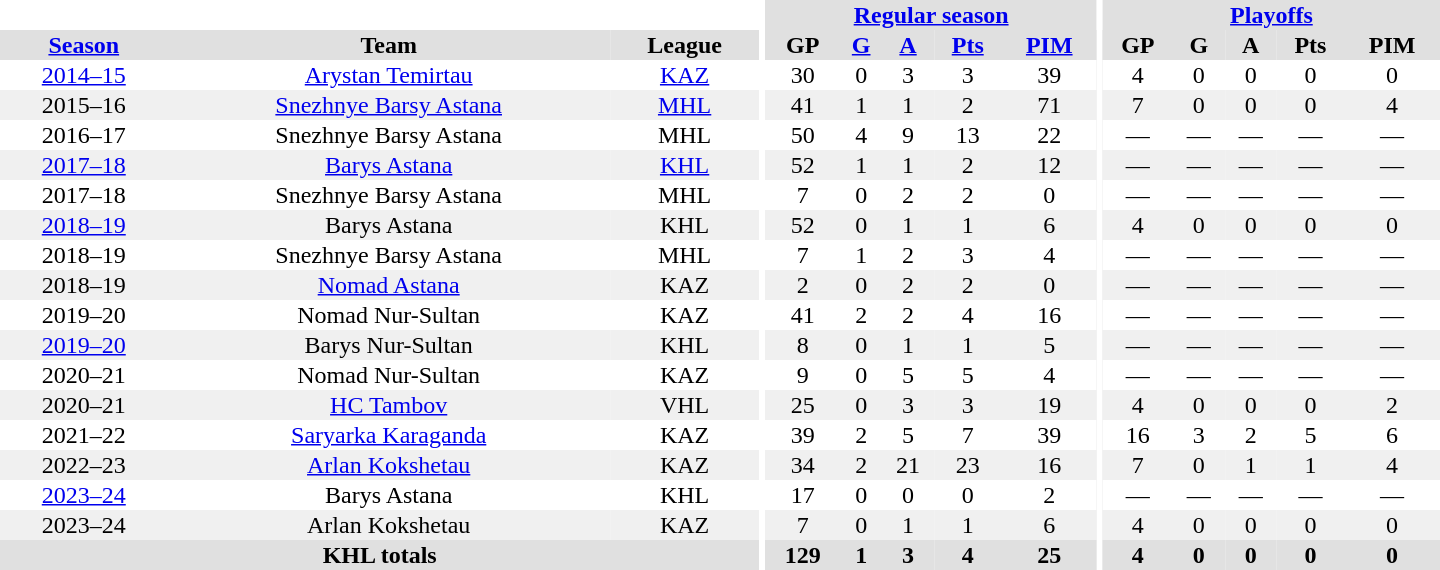<table border="0" cellpadding="1" cellspacing="0" style="text-align:center; width:60em">
<tr bgcolor="#e0e0e0">
<th colspan="3" bgcolor="#ffffff"></th>
<th rowspan="99" bgcolor="#ffffff"></th>
<th colspan="5"><a href='#'>Regular season</a></th>
<th rowspan="99" bgcolor="#ffffff"></th>
<th colspan="5"><a href='#'>Playoffs</a></th>
</tr>
<tr bgcolor="#e0e0e0">
<th><a href='#'>Season</a></th>
<th>Team</th>
<th>League</th>
<th>GP</th>
<th><a href='#'>G</a></th>
<th><a href='#'>A</a></th>
<th><a href='#'>Pts</a></th>
<th><a href='#'>PIM</a></th>
<th>GP</th>
<th>G</th>
<th>A</th>
<th>Pts</th>
<th>PIM</th>
</tr>
<tr>
<td><a href='#'>2014–15</a></td>
<td><a href='#'>Arystan Temirtau</a></td>
<td><a href='#'>KAZ</a></td>
<td>30</td>
<td>0</td>
<td>3</td>
<td>3</td>
<td>39</td>
<td>4</td>
<td>0</td>
<td>0</td>
<td>0</td>
<td>0</td>
</tr>
<tr bgcolor="#f0f0f0">
<td 2015–16 MHL season>2015–16</td>
<td><a href='#'>Snezhnye Barsy Astana</a></td>
<td><a href='#'>MHL</a></td>
<td>41</td>
<td>1</td>
<td>1</td>
<td>2</td>
<td>71</td>
<td>7</td>
<td>0</td>
<td>0</td>
<td>0</td>
<td>4</td>
</tr>
<tr>
<td 2016–17 MHL season>2016–17</td>
<td>Snezhnye Barsy Astana</td>
<td>MHL</td>
<td>50</td>
<td>4</td>
<td>9</td>
<td>13</td>
<td>22</td>
<td>—</td>
<td>—</td>
<td>—</td>
<td>—</td>
<td>—</td>
</tr>
<tr bgcolor="#f0f0f0">
<td><a href='#'>2017–18</a></td>
<td><a href='#'>Barys Astana</a></td>
<td><a href='#'>KHL</a></td>
<td>52</td>
<td>1</td>
<td>1</td>
<td>2</td>
<td>12</td>
<td>—</td>
<td>—</td>
<td>—</td>
<td>—</td>
<td>—</td>
</tr>
<tr>
<td 2017–18 MHL season>2017–18</td>
<td>Snezhnye Barsy Astana</td>
<td>MHL</td>
<td>7</td>
<td>0</td>
<td>2</td>
<td>2</td>
<td>0</td>
<td>—</td>
<td>—</td>
<td>—</td>
<td>—</td>
<td>—</td>
</tr>
<tr bgcolor="#f0f0f0">
<td><a href='#'>2018–19</a></td>
<td>Barys Astana</td>
<td>KHL</td>
<td>52</td>
<td>0</td>
<td>1</td>
<td>1</td>
<td>6</td>
<td>4</td>
<td>0</td>
<td>0</td>
<td>0</td>
<td>0</td>
</tr>
<tr>
<td>2018–19</td>
<td>Snezhnye Barsy Astana</td>
<td>MHL</td>
<td>7</td>
<td>1</td>
<td>2</td>
<td>3</td>
<td>4</td>
<td>—</td>
<td>—</td>
<td>—</td>
<td>—</td>
<td>—</td>
</tr>
<tr bgcolor="#f0f0f0">
<td>2018–19</td>
<td><a href='#'>Nomad Astana</a></td>
<td>KAZ</td>
<td>2</td>
<td>0</td>
<td>2</td>
<td>2</td>
<td>0</td>
<td>—</td>
<td>—</td>
<td>—</td>
<td>—</td>
<td>—</td>
</tr>
<tr>
<td>2019–20</td>
<td>Nomad Nur-Sultan</td>
<td>KAZ</td>
<td>41</td>
<td>2</td>
<td>2</td>
<td>4</td>
<td>16</td>
<td>—</td>
<td>—</td>
<td>—</td>
<td>—</td>
<td>—</td>
</tr>
<tr bgcolor="#f0f0f0">
<td><a href='#'>2019–20</a></td>
<td>Barys Nur-Sultan</td>
<td>KHL</td>
<td>8</td>
<td>0</td>
<td>1</td>
<td>1</td>
<td>5</td>
<td>—</td>
<td>—</td>
<td>—</td>
<td>—</td>
<td>—</td>
</tr>
<tr>
<td>2020–21</td>
<td>Nomad Nur-Sultan</td>
<td>KAZ</td>
<td>9</td>
<td>0</td>
<td>5</td>
<td>5</td>
<td>4</td>
<td>—</td>
<td>—</td>
<td>—</td>
<td>—</td>
<td>—</td>
</tr>
<tr bgcolor="#f0f0f0">
<td>2020–21</td>
<td><a href='#'>HC Tambov</a></td>
<td>VHL</td>
<td>25</td>
<td>0</td>
<td>3</td>
<td>3</td>
<td>19</td>
<td>4</td>
<td>0</td>
<td>0</td>
<td>0</td>
<td>2</td>
</tr>
<tr>
<td>2021–22</td>
<td><a href='#'>Saryarka Karaganda</a></td>
<td>KAZ</td>
<td>39</td>
<td>2</td>
<td>5</td>
<td>7</td>
<td>39</td>
<td>16</td>
<td>3</td>
<td>2</td>
<td>5</td>
<td>6</td>
</tr>
<tr bgcolor="#f0f0f0">
<td>2022–23</td>
<td><a href='#'>Arlan Kokshetau</a></td>
<td>KAZ</td>
<td>34</td>
<td>2</td>
<td>21</td>
<td>23</td>
<td>16</td>
<td>7</td>
<td>0</td>
<td>1</td>
<td>1</td>
<td>4</td>
</tr>
<tr>
<td><a href='#'>2023–24</a></td>
<td>Barys Astana</td>
<td>KHL</td>
<td>17</td>
<td>0</td>
<td>0</td>
<td>0</td>
<td>2</td>
<td>—</td>
<td>—</td>
<td>—</td>
<td>—</td>
<td>—</td>
</tr>
<tr bgcolor="#f0f0f0">
<td>2023–24</td>
<td>Arlan Kokshetau</td>
<td>KAZ</td>
<td>7</td>
<td>0</td>
<td>1</td>
<td>1</td>
<td>6</td>
<td>4</td>
<td>0</td>
<td>0</td>
<td>0</td>
<td>0</td>
</tr>
<tr bgcolor="#e0e0e0">
<th colspan="3">KHL totals</th>
<th>129</th>
<th>1</th>
<th>3</th>
<th>4</th>
<th>25</th>
<th>4</th>
<th>0</th>
<th>0</th>
<th>0</th>
<th>0</th>
</tr>
</table>
